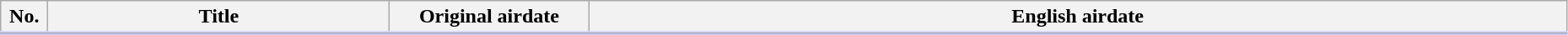<table class="wikitable" width="98%">
<tr style="border-bottom: 3px solid #CCF">
<th width="30">No.</th>
<th>Title</th>
<th width="150">Original airdate</th>
<th style="width 30%;">English airdate</th>
</tr>
<tr>
</tr>
</table>
